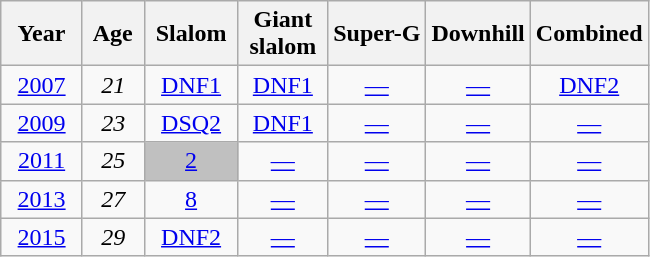<table class=wikitable style="text-align:center">
<tr>
<th>  Year  </th>
<th> Age </th>
<th> Slalom </th>
<th> Giant <br> slalom </th>
<th>Super-G</th>
<th>Downhill</th>
<th>Combined</th>
</tr>
<tr>
<td><a href='#'>2007</a></td>
<td><em>21</em></td>
<td><a href='#'>DNF1</a></td>
<td><a href='#'>DNF1</a></td>
<td><a href='#'>—</a></td>
<td><a href='#'>—</a></td>
<td><a href='#'>DNF2</a></td>
</tr>
<tr>
<td><a href='#'>2009</a></td>
<td><em>23</em></td>
<td><a href='#'>DSQ2</a></td>
<td><a href='#'>DNF1</a></td>
<td><a href='#'>—</a></td>
<td><a href='#'>—</a></td>
<td><a href='#'>—</a></td>
</tr>
<tr>
<td><a href='#'>2011</a></td>
<td><em>25</em></td>
<td style="background:silver;"><a href='#'>2</a></td>
<td><a href='#'>—</a></td>
<td><a href='#'>—</a></td>
<td><a href='#'>—</a></td>
<td><a href='#'>—</a></td>
</tr>
<tr>
<td><a href='#'>2013</a></td>
<td><em>27</em></td>
<td><a href='#'>8</a></td>
<td><a href='#'>—</a></td>
<td><a href='#'>—</a></td>
<td><a href='#'>—</a></td>
<td><a href='#'>—</a></td>
</tr>
<tr>
<td><a href='#'>2015</a></td>
<td><em>29</em></td>
<td><a href='#'>DNF2</a></td>
<td><a href='#'>—</a></td>
<td><a href='#'>—</a></td>
<td><a href='#'>—</a></td>
<td><a href='#'>—</a></td>
</tr>
</table>
